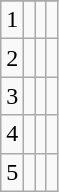<table class="wikitable sortable" style="text-align:center">
<tr>
</tr>
<tr>
<td>1</td>
<td></td>
<td></td>
<td></td>
</tr>
<tr>
<td>2</td>
<td></td>
<td></td>
<td></td>
</tr>
<tr>
<td>3</td>
<td></td>
<td></td>
<td></td>
</tr>
<tr>
<td>4</td>
<td></td>
<td></td>
<td></td>
</tr>
<tr>
<td>5</td>
<td></td>
<td></td>
<td></td>
</tr>
</table>
